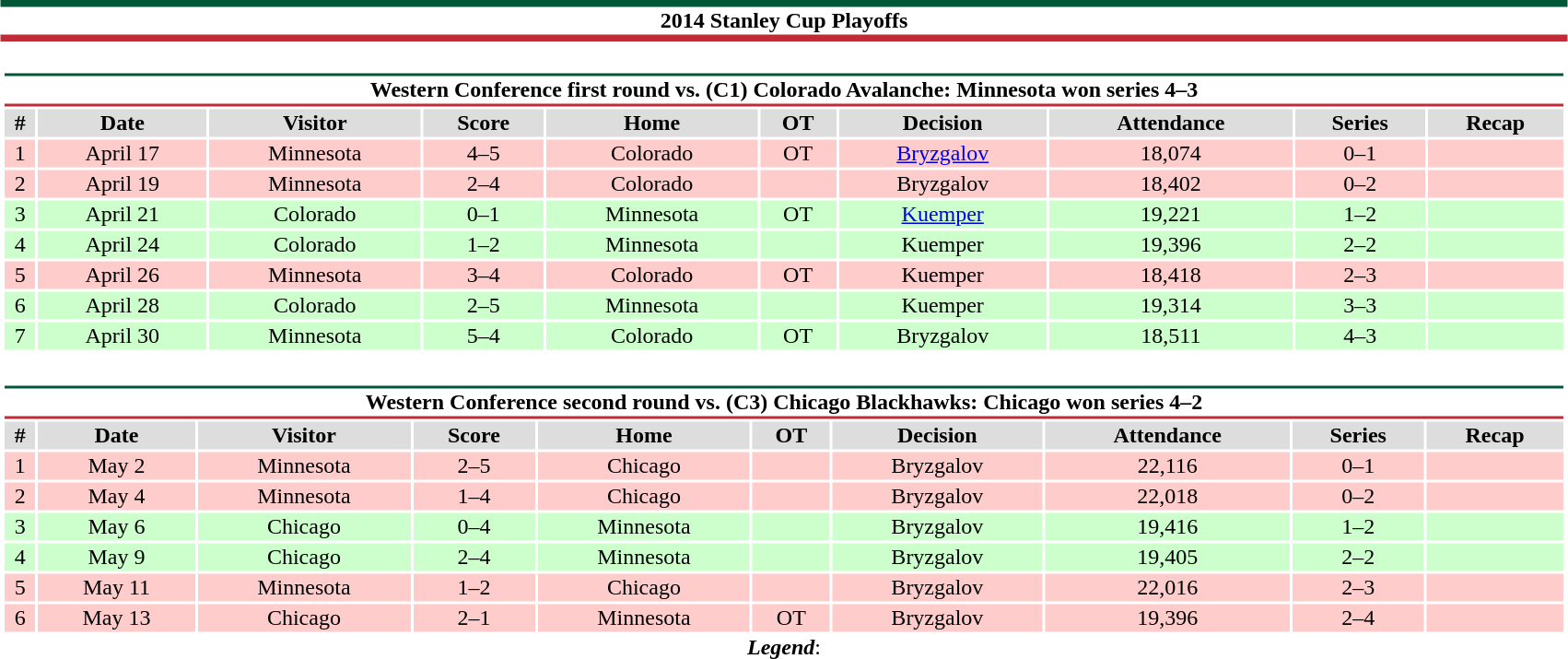<table class="toccolours" width=90% style="clear:both; margin:1.5em auto; text-align:center;">
<tr>
<th colspan=11 style="background:#FFFFFF; border-top:#025736 5px solid; border-bottom:#BF2B37 5px solid;">2014 Stanley Cup Playoffs</th>
</tr>
<tr>
<td colspan=10><br><table class="toccolours collapsible collapsed" width=100%>
<tr>
<th colspan=10 style="background:#FFFFFF; border-top:#025736 2px solid; border-bottom:#BF2B37 2px solid;">Western Conference first round vs. (C1) Colorado Avalanche: Minnesota won series 4–3</th>
</tr>
<tr align="center" bgcolor="#dddddd">
<th>#</th>
<th>Date</th>
<th>Visitor</th>
<th>Score</th>
<th>Home</th>
<th>OT</th>
<th>Decision</th>
<th>Attendance</th>
<th>Series</th>
<th>Recap</th>
</tr>
<tr style="background:#fcc;">
<td>1</td>
<td>April 17</td>
<td>Minnesota</td>
<td>4–5</td>
<td>Colorado</td>
<td>OT</td>
<td><a href='#'>Bryzgalov</a></td>
<td>18,074</td>
<td>0–1</td>
<td></td>
</tr>
<tr style="background:#fcc;">
<td>2</td>
<td>April 19</td>
<td>Minnesota</td>
<td>2–4</td>
<td>Colorado</td>
<td></td>
<td>Bryzgalov</td>
<td>18,402</td>
<td>0–2</td>
<td></td>
</tr>
<tr style="background:#cfc;">
<td>3</td>
<td>April 21</td>
<td>Colorado</td>
<td>0–1</td>
<td>Minnesota</td>
<td>OT</td>
<td><a href='#'>Kuemper</a></td>
<td>19,221</td>
<td>1–2</td>
<td></td>
</tr>
<tr style="background:#cfc;">
<td>4</td>
<td>April 24</td>
<td>Colorado</td>
<td>1–2</td>
<td>Minnesota</td>
<td></td>
<td>Kuemper</td>
<td>19,396</td>
<td>2–2</td>
<td></td>
</tr>
<tr style="background:#fcc;">
<td>5</td>
<td>April 26</td>
<td>Minnesota</td>
<td>3–4</td>
<td>Colorado</td>
<td>OT</td>
<td>Kuemper</td>
<td>18,418</td>
<td>2–3</td>
<td></td>
</tr>
<tr style="background:#cfc;">
<td>6</td>
<td>April 28</td>
<td>Colorado</td>
<td>2–5</td>
<td>Minnesota</td>
<td></td>
<td>Kuemper</td>
<td>19,314</td>
<td>3–3</td>
<td></td>
</tr>
<tr style="background:#cfc;">
<td>7</td>
<td>April 30</td>
<td>Minnesota</td>
<td>5–4</td>
<td>Colorado</td>
<td>OT</td>
<td>Bryzgalov</td>
<td>18,511</td>
<td>4–3</td>
<td></td>
</tr>
</table>
</td>
</tr>
<tr>
<td colspan=10><br><table class="toccolours collapsible collapsed" width=100%>
<tr>
<th colspan=10 style="background:#FFFFFF; border-top:#025736 2px solid; border-bottom:#BF2B37 2px solid;">Western Conference second round vs. (C3) Chicago Blackhawks: Chicago won series 4–2</th>
</tr>
<tr align="center" bgcolor="#dddddd">
<th>#</th>
<th>Date</th>
<th>Visitor</th>
<th>Score</th>
<th>Home</th>
<th>OT</th>
<th>Decision</th>
<th>Attendance</th>
<th>Series</th>
<th>Recap</th>
</tr>
<tr style="background:#fcc;">
<td>1</td>
<td>May 2</td>
<td>Minnesota</td>
<td>2–5</td>
<td>Chicago</td>
<td></td>
<td>Bryzgalov</td>
<td>22,116</td>
<td>0–1</td>
<td></td>
</tr>
<tr style="background:#fcc;">
<td>2</td>
<td>May 4</td>
<td>Minnesota</td>
<td>1–4</td>
<td>Chicago</td>
<td></td>
<td>Bryzgalov</td>
<td>22,018</td>
<td>0–2</td>
<td></td>
</tr>
<tr style="background:#cfc;">
<td>3</td>
<td>May 6</td>
<td>Chicago</td>
<td>0–4</td>
<td>Minnesota</td>
<td></td>
<td>Bryzgalov</td>
<td>19,416</td>
<td>1–2</td>
<td></td>
</tr>
<tr style="background:#cfc;">
<td>4</td>
<td>May 9</td>
<td>Chicago</td>
<td>2–4</td>
<td>Minnesota</td>
<td></td>
<td>Bryzgalov</td>
<td>19,405</td>
<td>2–2</td>
<td></td>
</tr>
<tr style="background:#fcc;">
<td>5</td>
<td>May 11</td>
<td>Minnesota</td>
<td>1–2</td>
<td>Chicago</td>
<td></td>
<td>Bryzgalov</td>
<td>22,016</td>
<td>2–3</td>
<td></td>
</tr>
<tr style="background:#fcc;">
<td>6</td>
<td>May 13</td>
<td>Chicago</td>
<td>2–1</td>
<td>Minnesota</td>
<td>OT</td>
<td>Bryzgalov</td>
<td>19,396</td>
<td>2–4</td>
<td></td>
</tr>
</table>
<strong><em>Legend</em></strong>:

</td>
</tr>
</table>
